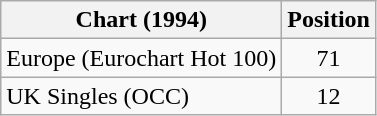<table class="wikitable">
<tr>
<th>Chart (1994)</th>
<th>Position</th>
</tr>
<tr>
<td>Europe (Eurochart Hot 100)</td>
<td align="center">71</td>
</tr>
<tr>
<td>UK Singles (OCC)</td>
<td align="center">12</td>
</tr>
</table>
